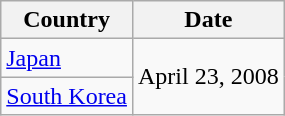<table class="wikitable">
<tr>
<th>Country</th>
<th>Date</th>
</tr>
<tr>
<td><a href='#'>Japan</a></td>
<td rowspan="2">April 23, 2008</td>
</tr>
<tr>
<td><a href='#'>South Korea</a></td>
</tr>
</table>
